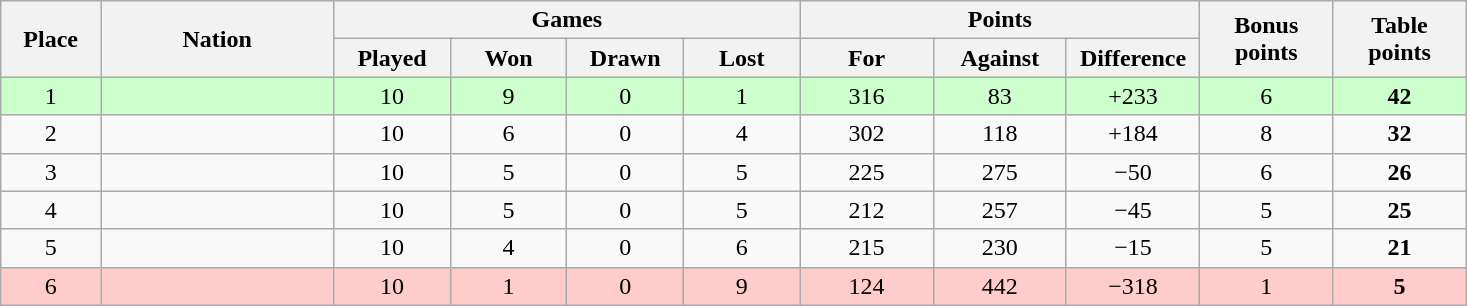<table class="wikitable" style="text-align:center">
<tr>
<th rowspan=2 width="6%">Place</th>
<th rowspan=2 width="14%">Nation</th>
<th colspan=4 width="28%">Games</th>
<th colspan=3 width="24%">Points</th>
<th rowspan=2 width="8%">Bonus<br>points</th>
<th rowspan=2 width="8%">Table<br>points</th>
</tr>
<tr>
<th width="7%">Played</th>
<th width="7%">Won</th>
<th width="7%">Drawn</th>
<th width="7%">Lost</th>
<th width="8%">For</th>
<th width="8%">Against</th>
<th width="8%">Difference</th>
</tr>
<tr bgcolor="#ccffcc">
<td>1</td>
<td align=left></td>
<td>10</td>
<td>9</td>
<td>0</td>
<td>1</td>
<td>316</td>
<td>83</td>
<td>+233</td>
<td>6</td>
<td><strong>42</strong></td>
</tr>
<tr>
<td>2</td>
<td align=left></td>
<td>10</td>
<td>6</td>
<td>0</td>
<td>4</td>
<td>302</td>
<td>118</td>
<td>+184</td>
<td>8</td>
<td><strong>32</strong></td>
</tr>
<tr>
<td>3</td>
<td align=left></td>
<td>10</td>
<td>5</td>
<td>0</td>
<td>5</td>
<td>225</td>
<td>275</td>
<td>−50</td>
<td>6</td>
<td><strong>26</strong></td>
</tr>
<tr>
<td>4</td>
<td align=left></td>
<td>10</td>
<td>5</td>
<td>0</td>
<td>5</td>
<td>212</td>
<td>257</td>
<td>−45</td>
<td>5</td>
<td><strong>25</strong></td>
</tr>
<tr>
<td>5</td>
<td align=left></td>
<td>10</td>
<td>4</td>
<td>0</td>
<td>6</td>
<td>215</td>
<td>230</td>
<td>−15</td>
<td>5</td>
<td><strong>21</strong></td>
</tr>
<tr bgcolor="#ffcccc">
<td>6</td>
<td align=left></td>
<td>10</td>
<td>1</td>
<td>0</td>
<td>9</td>
<td>124</td>
<td>442</td>
<td>−318</td>
<td>1</td>
<td><strong>5</strong></td>
</tr>
</table>
